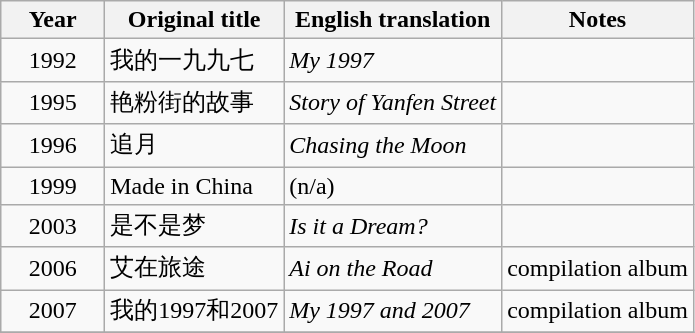<table class="wikitable">
<tr>
<th width="15%">Year</th>
<th>Original title</th>
<th>English translation</th>
<th>Notes</th>
</tr>
<tr>
<td align="center">1992</td>
<td>我的一九九七</td>
<td><em>My 1997</em></td>
<td></td>
</tr>
<tr>
<td align="center">1995</td>
<td>艳粉街的故事</td>
<td><em>Story of Yanfen Street</em></td>
<td></td>
</tr>
<tr>
<td align="center">1996</td>
<td>追月</td>
<td><em>Chasing the Moon</em></td>
<td></td>
</tr>
<tr>
<td align="center">1999</td>
<td>Made in China</td>
<td>(n/a)</td>
<td></td>
</tr>
<tr>
<td align="center">2003</td>
<td>是不是梦</td>
<td><em>Is it a Dream?</em></td>
<td></td>
</tr>
<tr>
<td align="center">2006</td>
<td>艾在旅途</td>
<td><em>Ai on the Road</em></td>
<td>compilation album</td>
</tr>
<tr>
<td align="center">2007</td>
<td>我的1997和2007</td>
<td><em>My 1997 and 2007</em></td>
<td>compilation album</td>
</tr>
<tr>
</tr>
</table>
